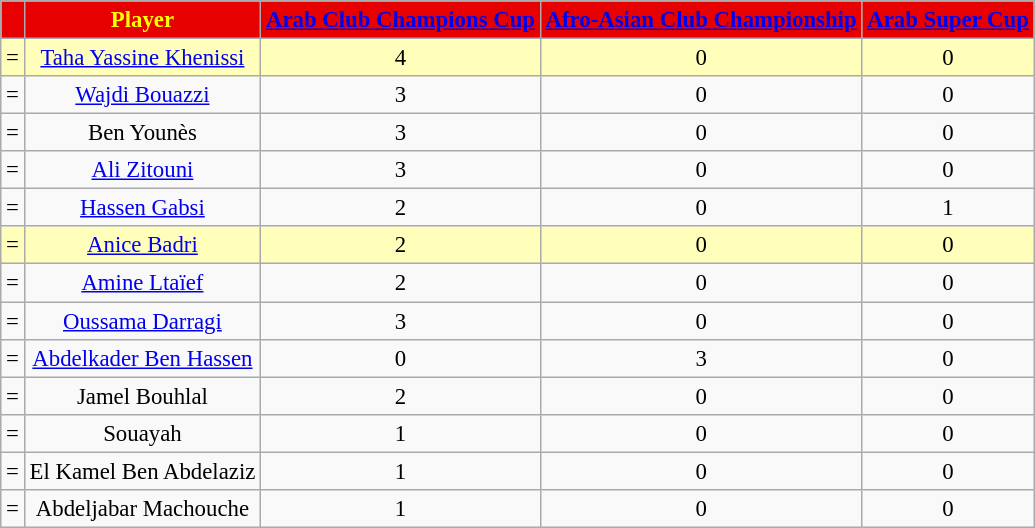<table border="0" class="wikitable" style="text-align:center;font-size:95%">
<tr>
<th scope=col style="color:#FFFF00; background:#E60000;"></th>
<th scope=col style="color:#FFFF00; background:#E60000;">Player</th>
<th scope=col style="color:#FFFF00; background:#E60000;"><a href='#'>Arab Club Champions Cup</a></th>
<th scope=col style="color:#FFFF00; background:#E60000;"><a href='#'>Afro-Asian Club Championship</a></th>
<th scope=col style="color:#FFFF00; background:#E60000;"><a href='#'>Arab Super Cup</a></th>
</tr>
<tr style="background:#ffb">
<td align=left>=</td>
<td> <a href='#'>Taha Yassine Khenissi</a></td>
<td align=center>4</td>
<td>0</td>
<td>0</td>
</tr>
<tr>
<td align=left>=</td>
<td> <a href='#'>Wajdi Bouazzi</a></td>
<td align=center>3</td>
<td>0</td>
<td>0</td>
</tr>
<tr>
<td align=left>=</td>
<td> Ben Younès</td>
<td align=center>3</td>
<td>0</td>
<td>0</td>
</tr>
<tr>
<td align=left>=</td>
<td> <a href='#'>Ali Zitouni</a></td>
<td align=center>3</td>
<td>0</td>
<td>0</td>
</tr>
<tr>
<td align=left>=</td>
<td> <a href='#'>Hassen Gabsi</a></td>
<td align=center>2</td>
<td>0</td>
<td>1</td>
</tr>
<tr style="background:#ffb">
<td align=left>=</td>
<td> <a href='#'>Anice Badri</a></td>
<td align=center>2</td>
<td>0</td>
<td>0</td>
</tr>
<tr>
<td align=left>=</td>
<td> <a href='#'>Amine Ltaïef</a></td>
<td align=center>2</td>
<td>0</td>
<td>0</td>
</tr>
<tr>
<td align=left>=</td>
<td> <a href='#'>Oussama Darragi</a></td>
<td align=center>3</td>
<td>0</td>
<td>0</td>
</tr>
<tr>
<td align=left>=</td>
<td> <a href='#'>Abdelkader Ben Hassen</a></td>
<td align=center>0</td>
<td>3</td>
<td>0</td>
</tr>
<tr>
<td align=left>=</td>
<td> Jamel Bouhlal</td>
<td align=center>2</td>
<td>0</td>
<td>0</td>
</tr>
<tr>
<td align=left>=</td>
<td> Souayah</td>
<td align=center>1</td>
<td>0</td>
<td>0</td>
</tr>
<tr>
<td align=left>=</td>
<td> El Kamel Ben Abdelaziz</td>
<td align=center>1</td>
<td>0</td>
<td>0</td>
</tr>
<tr>
<td align=left>=</td>
<td> Abdeljabar Machouche</td>
<td align=center>1</td>
<td>0</td>
<td>0</td>
</tr>
</table>
